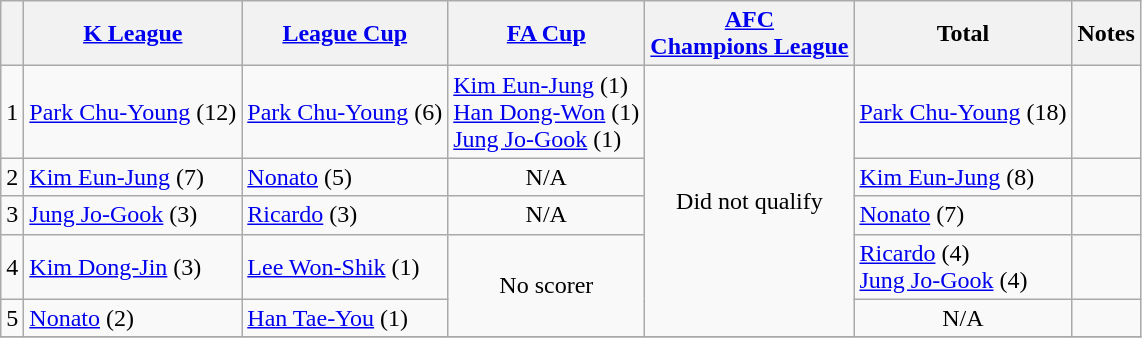<table class="wikitable" style="text-align:center">
<tr>
<th></th>
<th><a href='#'>K League</a></th>
<th><a href='#'>League Cup</a></th>
<th><a href='#'>FA Cup</a></th>
<th><a href='#'>AFC<br>Champions League</a></th>
<th>Total</th>
<th>Notes</th>
</tr>
<tr>
<td>1</td>
<td align=left> <a href='#'>Park Chu-Young</a> (12)</td>
<td align=left> <a href='#'>Park Chu-Young</a> (6)</td>
<td align=left> <a href='#'>Kim Eun-Jung</a> (1) <br>  <a href='#'>Han Dong-Won</a> (1) <br>  <a href='#'>Jung Jo-Gook</a> (1)</td>
<td rowspan="5">Did not qualify</td>
<td align=left> <a href='#'>Park Chu-Young</a> (18)</td>
<td></td>
</tr>
<tr>
<td>2</td>
<td align=left> <a href='#'>Kim Eun-Jung</a> (7)</td>
<td align=left> <a href='#'>Nonato</a> (5)</td>
<td>N/A</td>
<td align=left> <a href='#'>Kim Eun-Jung</a> (8)</td>
<td></td>
</tr>
<tr>
<td>3</td>
<td align=left> <a href='#'>Jung Jo-Gook</a> (3)</td>
<td align=left> <a href='#'>Ricardo</a> (3)</td>
<td>N/A</td>
<td align=left> <a href='#'>Nonato</a> (7)</td>
<td></td>
</tr>
<tr>
<td>4</td>
<td align=left> <a href='#'>Kim Dong-Jin</a> (3)</td>
<td align=left> <a href='#'>Lee Won-Shik</a> (1)</td>
<td rowspan="2">No scorer</td>
<td align=left> <a href='#'>Ricardo</a> (4) <br>  <a href='#'>Jung Jo-Gook</a> (4)</td>
<td></td>
</tr>
<tr>
<td>5</td>
<td align=left> <a href='#'>Nonato</a> (2)</td>
<td align=left> <a href='#'>Han Tae-You</a> (1)</td>
<td>N/A</td>
<td></td>
</tr>
<tr>
</tr>
</table>
